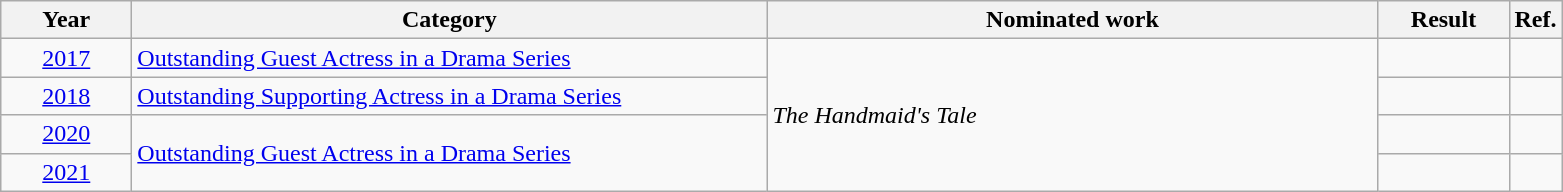<table class=wikitable>
<tr>
<th scope="col" style="width:5em;">Year</th>
<th scope="col" style="width:26em;">Category</th>
<th scope="col" style="width:25em;">Nominated work</th>
<th scope="col" style="width:5em;">Result</th>
<th>Ref.</th>
</tr>
<tr>
<td style="text-align:center;"><a href='#'>2017</a></td>
<td><a href='#'>Outstanding Guest Actress in a Drama Series</a></td>
<td rowspan="7"><em>The Handmaid's Tale</em></td>
<td></td>
<td style="text-align:center;"></td>
</tr>
<tr>
<td style="text-align:center;", rowspan="1"><a href='#'>2018</a></td>
<td><a href='#'>Outstanding Supporting Actress in a Drama Series</a></td>
<td></td>
<td style="text-align:center;"></td>
</tr>
<tr>
<td style="text-align:center;", rowspan="1"><a href='#'>2020</a></td>
<td rowspan="2"><a href='#'>Outstanding Guest Actress in a Drama Series</a></td>
<td></td>
<td style="text-align:center;"></td>
</tr>
<tr>
<td style="text-align:center;", rowspan="1"><a href='#'>2021</a></td>
<td></td>
<td style="text-align:center;"></td>
</tr>
</table>
